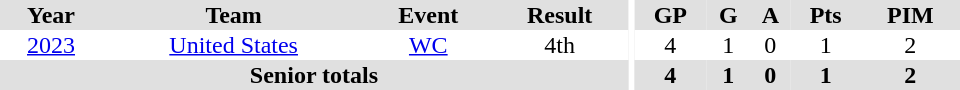<table border="0" cellpadding="1" cellspacing="0" ID="Table3" style="text-align:center; width:40em">
<tr ALIGN="center" bgcolor="#e0e0e0">
<th>Year</th>
<th>Team</th>
<th>Event</th>
<th>Result</th>
<th rowspan="99" bgcolor="#ffffff"></th>
<th>GP</th>
<th>G</th>
<th>A</th>
<th>Pts</th>
<th>PIM</th>
</tr>
<tr>
<td><a href='#'>2023</a></td>
<td><a href='#'>United States</a></td>
<td><a href='#'>WC</a></td>
<td>4th</td>
<td>4</td>
<td>1</td>
<td>0</td>
<td>1</td>
<td>2</td>
</tr>
<tr bgcolor="#e0e0e0">
<th colspan="4">Senior totals</th>
<th>4</th>
<th>1</th>
<th>0</th>
<th>1</th>
<th>2</th>
</tr>
</table>
